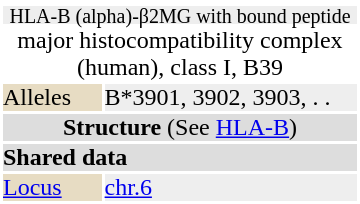<table id="drugInfoBox" style="float: right; clear: right; margin: 0 0 0.5em 1em; background: #ffffff;" class="toccolours" border=0 cellpadding=0 align="right" width="240px">
<tr align="center">
<td colspan="3"></td>
</tr>
<tr style="text-align: center; line-height: 0.75;background:#eeeeee">
<td colspan="3" color="white"><small>HLA-B (alpha)-β2MG with bound peptide</small></td>
</tr>
<tr>
<td align="center" colspan="3"><div>major histocompatibility complex (human), class I, B39</div></td>
</tr>
<tr>
<td bgcolor="#e7dcc3">Alleles</td>
<td colspan = 2  bgcolor="#eeeeee">B*3901, 3902, 3903, . .</td>
</tr>
<tr align="center">
<td colspan="3" bgcolor="#dddddd"><strong>Structure</strong> (See <a href='#'>HLA-B</a>)</td>
</tr>
<tr>
<td colspan="2" bgcolor="#dddddd"><strong>Shared data</strong></td>
</tr>
<tr>
<td bgcolor="#e7dcc3"><a href='#'>Locus</a></td>
<td bgcolor="#eeeeee"><a href='#'>chr.6</a> <em></em></td>
</tr>
</table>
